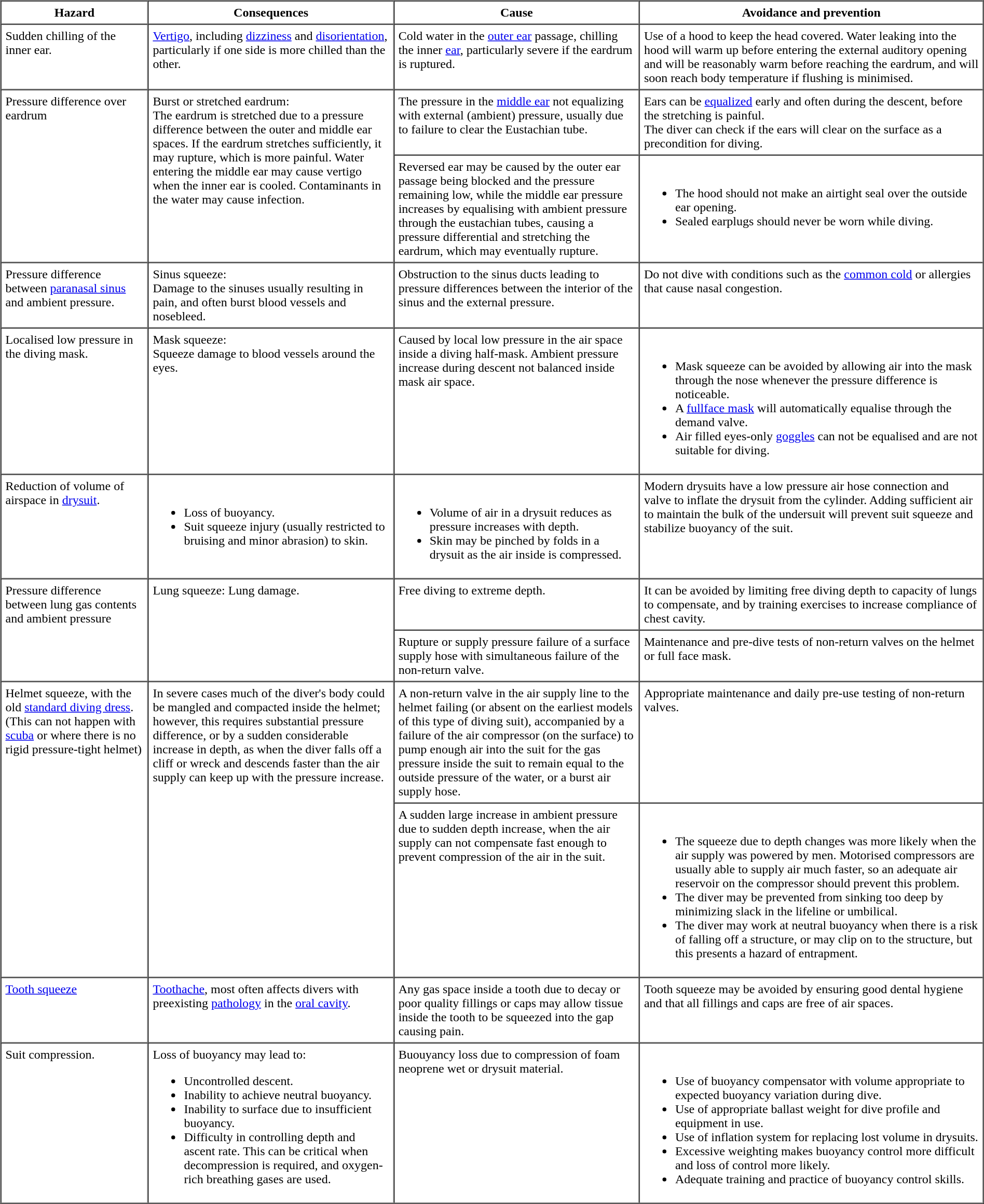<table cellspacing="0" border="1" bgcolor="white" cellpadding="5">
<tr>
<th scope="col" width="15%">Hazard</th>
<th scope="col" width="25%">Consequences</th>
<th scope="col" width="25%">Cause</th>
<th scope="col" width="35%">Avoidance and prevention</th>
</tr>
<tr valign="top">
<td>Sudden chilling of the inner ear.</td>
<td><a href='#'>Vertigo</a>, including <a href='#'>dizziness</a> and <a href='#'>disorientation</a>, particularly if one side is more chilled than the other.</td>
<td>Cold water in the <a href='#'>outer ear</a> passage, chilling the inner <a href='#'>ear</a>, particularly severe if the eardrum is ruptured.</td>
<td>Use of a hood to keep the head covered. Water leaking into the hood will warm up before entering the external auditory opening and will be reasonably warm before reaching the eardrum, and will soon reach body temperature if flushing is minimised.</td>
</tr>
<tr valign="top">
<td rowspan="2">Pressure difference over eardrum</td>
<td rowspan="2">Burst or stretched eardrum:<br> The eardrum is stretched due to a pressure difference between the outer and middle ear spaces. If the eardrum stretches sufficiently, it may rupture, which is more painful. Water entering the middle ear may cause vertigo when the inner ear is cooled. Contaminants in the water may cause infection.</td>
<td>The pressure in the <a href='#'>middle ear</a> not equalizing with external (ambient) pressure, usually due to failure to clear the Eustachian tube.</td>
<td>Ears can be <a href='#'>equalized</a> early and often during the descent, before the stretching is painful.<br>The diver can check if the ears will clear on the surface as a precondition for diving.</td>
</tr>
<tr valign="top">
<td>Reversed ear may be caused by the outer ear passage being blocked and the pressure remaining low, while the middle ear pressure increases by equalising with ambient pressure through the eustachian tubes, causing a pressure differential and stretching the eardrum, which may eventually rupture.</td>
<td><br><ul><li>The hood should not make an airtight seal over the outside ear opening.</li><li>Sealed earplugs should never be worn while diving.</li></ul></td>
</tr>
<tr valign="top">
<td>Pressure difference between <a href='#'>paranasal sinus</a> and ambient pressure.</td>
<td>Sinus squeeze:<br>Damage to the sinuses usually resulting in pain, and often burst blood vessels and nosebleed.</td>
<td>Obstruction to the sinus ducts leading to pressure differences between the interior of the sinus and the external pressure.</td>
<td>Do not dive with conditions such as the <a href='#'>common cold</a> or allergies that cause nasal congestion.</td>
</tr>
<tr valign="top">
<td>Localised low pressure in the diving mask.</td>
<td>Mask squeeze:<br>Squeeze damage to blood vessels around the eyes.</td>
<td>Caused by local low pressure in the air space inside a diving half-mask. Ambient pressure increase during descent not balanced inside mask air space.</td>
<td><br><ul><li>Mask squeeze can be avoided by allowing air into the mask through the nose whenever the pressure difference is noticeable.</li><li>A <a href='#'>fullface mask</a> will automatically equalise through the demand valve.</li><li>Air filled eyes-only <a href='#'>goggles</a> can not be equalised and are not suitable for diving.</li></ul></td>
</tr>
<tr valign="top">
<td>Reduction of volume of airspace in <a href='#'>drysuit</a>.</td>
<td><br><ul><li>Loss of buoyancy.</li><li>Suit squeeze injury (usually restricted to bruising and minor abrasion) to skin.</li></ul></td>
<td><br><ul><li>Volume of air in a drysuit reduces as pressure increases with depth.</li><li>Skin may be pinched by folds in a drysuit as the air inside is compressed.</li></ul></td>
<td>Modern drysuits have a low pressure air hose connection and valve to inflate the drysuit from the cylinder. Adding sufficient air to maintain the bulk of the undersuit will prevent suit squeeze and stabilize buoyancy of the suit.</td>
</tr>
<tr valign="top">
<td rowspan="2">Pressure difference between lung gas contents and ambient pressure</td>
<td rowspan="2">Lung squeeze: Lung damage.</td>
<td>Free diving to extreme depth.</td>
<td>It can be avoided by limiting free diving depth to capacity of lungs to compensate, and by training exercises to increase compliance of chest cavity.</td>
</tr>
<tr valign="top">
<td>Rupture or supply pressure failure of a surface supply hose with simultaneous failure of the non-return valve.</td>
<td>Maintenance and pre-dive tests of non-return valves on the helmet or full face mask.</td>
</tr>
<tr valign="top">
<td rowspan="2">Helmet squeeze, with the old <a href='#'>standard diving dress</a>. (This can not happen with <a href='#'>scuba</a> or where there is no rigid pressure-tight helmet)</td>
<td rowspan ="2">In severe cases much of the diver's body could be mangled and compacted inside the helmet; however, this requires substantial pressure difference, or by a sudden considerable increase in depth, as when the diver falls off a cliff or wreck and descends faster than the air supply can keep up with the pressure increase.</td>
<td>A non-return valve in the air supply line to the helmet failing (or absent on the earliest models of this type of diving suit), accompanied by a failure of the air compressor (on the surface) to pump enough air into the suit for the gas pressure inside the suit to remain equal to the outside pressure of the water, or a burst air supply hose.</td>
<td>Appropriate maintenance and daily pre-use testing of non-return valves.</td>
</tr>
<tr valign="top">
<td>A sudden large increase in ambient pressure due to sudden depth increase, when the air supply can not compensate fast enough to prevent compression of the air in the suit.</td>
<td><br><ul><li>The squeeze due to depth changes was more likely when the air supply was powered by men. Motorised compressors are usually able to supply air much faster, so an adequate air reservoir on the compressor should prevent this problem.</li><li>The diver may be prevented from sinking too deep by minimizing slack in the lifeline or umbilical.</li><li>The diver may work at neutral buoyancy when there is a risk of falling off a structure, or may clip on to the structure, but this presents a hazard of entrapment.</li></ul></td>
</tr>
<tr valign="top">
<td><a href='#'>Tooth squeeze</a></td>
<td><a href='#'>Toothache</a>, most often affects divers with preexisting <a href='#'>pathology</a> in the <a href='#'>oral cavity</a>.</td>
<td>Any gas space inside a tooth due to decay or poor quality fillings or caps may allow tissue inside the tooth to be squeezed into the gap causing pain.</td>
<td>Tooth squeeze may be avoided by ensuring good dental hygiene and that all fillings and caps are free of air spaces.</td>
</tr>
<tr valign="top">
<td>Suit compression.</td>
<td>Loss of buoyancy may lead to:<br><ul><li>Uncontrolled descent.</li><li>Inability to achieve neutral buoyancy.</li><li>Inability to surface due to insufficient buoyancy.</li><li>Difficulty in controlling depth and ascent rate. This can be critical when decompression is required, and oxygen-rich breathing gases are used.</li></ul></td>
<td>Buouyancy loss due to compression of foam neoprene wet or drysuit material.</td>
<td><br><ul><li>Use of buoyancy compensator with volume appropriate to expected buoyancy variation during dive.</li><li>Use of appropriate ballast weight for dive profile and equipment in use.</li><li>Use of inflation system for replacing lost volume in drysuits.</li><li>Excessive weighting makes buoyancy control more difficult and loss of control more likely.</li><li>Adequate training and practice of buoyancy control skills.</li></ul></td>
</tr>
</table>
